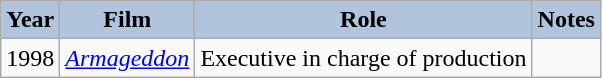<table class="wikitable">
<tr align="center">
<th style="background:#B0C4DE;">Year</th>
<th style="background:#B0C4DE;">Film</th>
<th style="background:#B0C4DE;">Role</th>
<th style="background:#B0C4DE;">Notes</th>
</tr>
<tr>
<td>1998</td>
<td><em><a href='#'>Armageddon</a></em></td>
<td>Executive in charge of production</td>
<td></td>
</tr>
</table>
